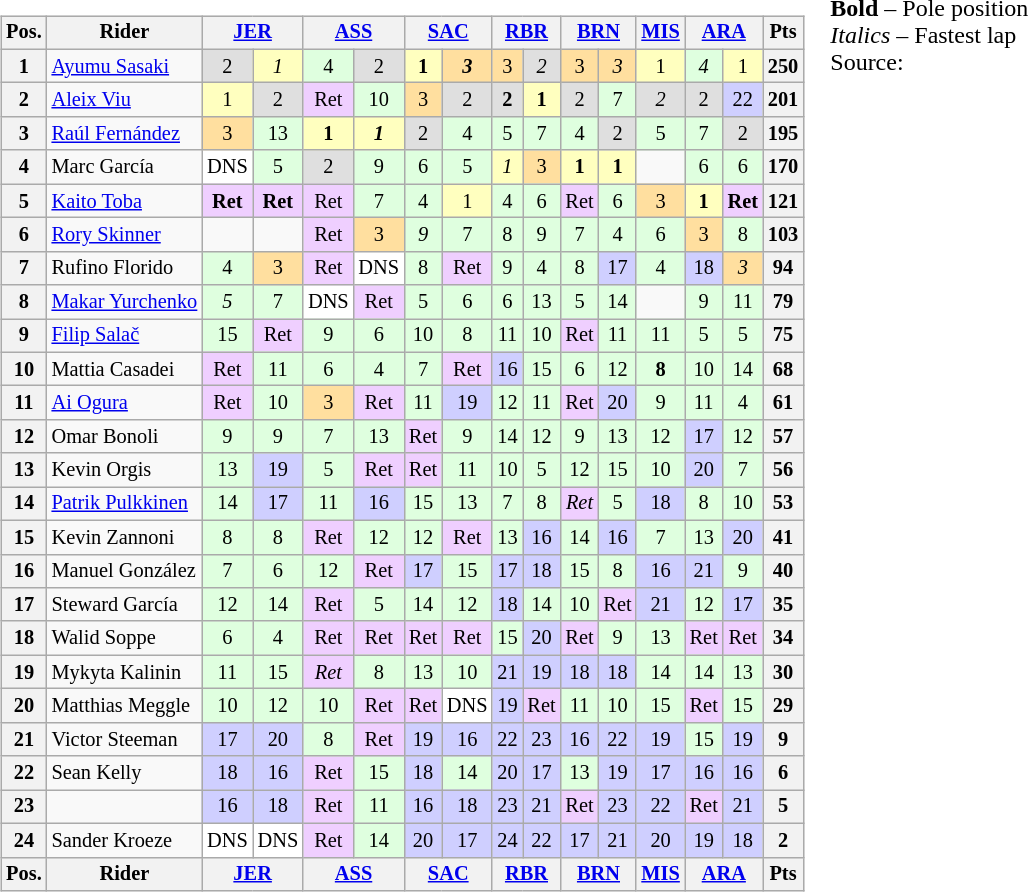<table>
<tr>
<td><br><table class="wikitable" style="font-size:85%; text-align:center">
<tr valign="top">
<th valign="middle">Pos.</th>
<th valign="middle">Rider</th>
<th colspan=2><a href='#'>JER</a><br></th>
<th colspan=2><a href='#'>ASS</a><br></th>
<th colspan=2><a href='#'>SAC</a><br></th>
<th colspan=2><a href='#'>RBR</a><br></th>
<th colspan=2><a href='#'>BRN</a><br></th>
<th><a href='#'>MIS</a><br></th>
<th colspan=2><a href='#'>ARA</a><br></th>
<th valign="middle">Pts</th>
</tr>
<tr>
<th>1</th>
<td align=left> <a href='#'>Ayumu Sasaki</a></td>
<td style="background:#dfdfdf;">2</td>
<td style="background:#ffffbf;"><em>1</em></td>
<td style="background:#dfffdf;">4</td>
<td style="background:#dfdfdf;">2</td>
<td style="background:#ffffbf;"><strong>1</strong></td>
<td style="background:#ffdf9f;"><strong><em>3</em></strong></td>
<td style="background:#ffdf9f;">3</td>
<td style="background:#dfdfdf;"><em>2</em></td>
<td style="background:#ffdf9f;">3</td>
<td style="background:#ffdf9f;"><em>3</em></td>
<td style="background:#ffffbf;">1</td>
<td style="background:#dfffdf;"><em>4</em></td>
<td style="background:#ffffbf;">1</td>
<th>250</th>
</tr>
<tr>
<th>2</th>
<td align=left> <a href='#'>Aleix Viu</a></td>
<td style="background:#ffffbf;">1</td>
<td style="background:#dfdfdf;">2</td>
<td style="background:#efcfff;">Ret</td>
<td style="background:#dfffdf;">10</td>
<td style="background:#ffdf9f;">3</td>
<td style="background:#dfdfdf;">2</td>
<td style="background:#dfdfdf;"><strong>2</strong></td>
<td style="background:#ffffbf;"><strong>1</strong></td>
<td style="background:#dfdfdf;">2</td>
<td style="background:#dfffdf;">7</td>
<td style="background:#dfdfdf;"><em>2</em></td>
<td style="background:#dfdfdf;">2</td>
<td style="background:#cfcfff;">22</td>
<th>201</th>
</tr>
<tr>
<th>3</th>
<td align=left> <a href='#'>Raúl Fernández</a></td>
<td style="background:#ffdf9f;">3</td>
<td style="background:#dfffdf;">13</td>
<td style="background:#ffffbf;"><strong>1</strong></td>
<td style="background:#ffffbf;"><strong><em>1</em></strong></td>
<td style="background:#dfdfdf;">2</td>
<td style="background:#dfffdf;">4</td>
<td style="background:#dfffdf;">5</td>
<td style="background:#dfffdf;">7</td>
<td style="background:#dfffdf;">4</td>
<td style="background:#dfdfdf;">2</td>
<td style="background:#dfffdf;">5</td>
<td style="background:#dfffdf;">7</td>
<td style="background:#dfdfdf;">2</td>
<th>195</th>
</tr>
<tr>
<th>4</th>
<td align=left> Marc García</td>
<td style="background:#ffffff;">DNS</td>
<td style="background:#dfffdf;">5</td>
<td style="background:#dfdfdf;">2</td>
<td style="background:#dfffdf;">9</td>
<td style="background:#dfffdf;">6</td>
<td style="background:#dfffdf;">5</td>
<td style="background:#ffffbf;"><em>1</em></td>
<td style="background:#ffdf9f;">3</td>
<td style="background:#ffffbf;"><strong>1</strong></td>
<td style="background:#ffffbf;"><strong>1</strong></td>
<td></td>
<td style="background:#dfffdf;">6</td>
<td style="background:#dfffdf;">6</td>
<th>170</th>
</tr>
<tr>
<th>5</th>
<td align=left> <a href='#'>Kaito Toba</a></td>
<td style="background:#efcfff;"><strong>Ret</strong></td>
<td style="background:#efcfff;"><strong>Ret</strong></td>
<td style="background:#efcfff;">Ret</td>
<td style="background:#dfffdf;">7</td>
<td style="background:#dfffdf;">4</td>
<td style="background:#ffffbf;">1</td>
<td style="background:#dfffdf;">4</td>
<td style="background:#dfffdf;">6</td>
<td style="background:#efcfff;">Ret</td>
<td style="background:#dfffdf;">6</td>
<td style="background:#ffdf9f;">3</td>
<td style="background:#ffffbf;"><strong>1</strong></td>
<td style="background:#efcfff;"><strong>Ret</strong></td>
<th>121</th>
</tr>
<tr>
<th>6</th>
<td align=left> <a href='#'>Rory Skinner</a></td>
<td></td>
<td></td>
<td style="background:#efcfff;">Ret</td>
<td style="background:#ffdf9f;">3</td>
<td style="background:#dfffdf;"><em>9</em></td>
<td style="background:#dfffdf;">7</td>
<td style="background:#dfffdf;">8</td>
<td style="background:#dfffdf;">9</td>
<td style="background:#dfffdf;">7</td>
<td style="background:#dfffdf;">4</td>
<td style="background:#dfffdf;">6</td>
<td style="background:#ffdf9f;">3</td>
<td style="background:#dfffdf;">8</td>
<th>103</th>
</tr>
<tr>
<th>7</th>
<td align=left> Rufino Florido</td>
<td style="background:#dfffdf;">4</td>
<td style="background:#ffdf9f;">3</td>
<td style="background:#efcfff;">Ret</td>
<td style="background:#ffffff;">DNS</td>
<td style="background:#dfffdf;">8</td>
<td style="background:#efcfff;">Ret</td>
<td style="background:#dfffdf;">9</td>
<td style="background:#dfffdf;">4</td>
<td style="background:#dfffdf;">8</td>
<td style="background:#cfcfff;">17</td>
<td style="background:#dfffdf;">4</td>
<td style="background:#cfcfff;">18</td>
<td style="background:#ffdf9f;"><em>3</em></td>
<th>94</th>
</tr>
<tr>
<th>8</th>
<td align=left> <a href='#'>Makar Yurchenko</a></td>
<td style="background:#dfffdf;"><em>5</em></td>
<td style="background:#dfffdf;">7</td>
<td style="background:#ffffff;">DNS</td>
<td style="background:#efcfff;">Ret</td>
<td style="background:#dfffdf;">5</td>
<td style="background:#dfffdf;">6</td>
<td style="background:#dfffdf;">6</td>
<td style="background:#dfffdf;">13</td>
<td style="background:#dfffdf;">5</td>
<td style="background:#dfffdf;">14</td>
<td></td>
<td style="background:#dfffdf;">9</td>
<td style="background:#dfffdf;">11</td>
<th>79</th>
</tr>
<tr>
<th>9</th>
<td align=left> <a href='#'>Filip Salač</a></td>
<td style="background:#dfffdf;">15</td>
<td style="background:#efcfff;">Ret</td>
<td style="background:#dfffdf;">9</td>
<td style="background:#dfffdf;">6</td>
<td style="background:#dfffdf;">10</td>
<td style="background:#dfffdf;">8</td>
<td style="background:#dfffdf;">11</td>
<td style="background:#dfffdf;">10</td>
<td style="background:#efcfff;">Ret</td>
<td style="background:#dfffdf;">11</td>
<td style="background:#dfffdf;">11</td>
<td style="background:#dfffdf;">5</td>
<td style="background:#dfffdf;">5</td>
<th>75</th>
</tr>
<tr>
<th>10</th>
<td align=left> Mattia Casadei</td>
<td style="background:#efcfff;">Ret</td>
<td style="background:#dfffdf;">11</td>
<td style="background:#dfffdf;">6</td>
<td style="background:#dfffdf;">4</td>
<td style="background:#dfffdf;">7</td>
<td style="background:#efcfff;">Ret</td>
<td style="background:#cfcfff;">16</td>
<td style="background:#dfffdf;">15</td>
<td style="background:#dfffdf;">6</td>
<td style="background:#dfffdf;">12</td>
<td style="background:#dfffdf;"><strong>8</strong></td>
<td style="background:#dfffdf;">10</td>
<td style="background:#dfffdf;">14</td>
<th>68</th>
</tr>
<tr>
<th>11</th>
<td align=left> <a href='#'>Ai Ogura</a></td>
<td style="background:#efcfff;">Ret</td>
<td style="background:#dfffdf;">10</td>
<td style="background:#ffdf9f;">3</td>
<td style="background:#efcfff;">Ret</td>
<td style="background:#dfffdf;">11</td>
<td style="background:#cfcfff;">19</td>
<td style="background:#dfffdf;">12</td>
<td style="background:#dfffdf;">11</td>
<td style="background:#efcfff;">Ret</td>
<td style="background:#cfcfff;">20</td>
<td style="background:#dfffdf;">9</td>
<td style="background:#dfffdf;">11</td>
<td style="background:#dfffdf;">4</td>
<th>61</th>
</tr>
<tr>
<th>12</th>
<td align=left> Omar Bonoli</td>
<td style="background:#dfffdf;">9</td>
<td style="background:#dfffdf;">9</td>
<td style="background:#dfffdf;">7</td>
<td style="background:#dfffdf;">13</td>
<td style="background:#efcfff;">Ret</td>
<td style="background:#dfffdf;">9</td>
<td style="background:#dfffdf;">14</td>
<td style="background:#dfffdf;">12</td>
<td style="background:#dfffdf;">9</td>
<td style="background:#dfffdf;">13</td>
<td style="background:#dfffdf;">12</td>
<td style="background:#cfcfff;">17</td>
<td style="background:#dfffdf;">12</td>
<th>57</th>
</tr>
<tr>
<th>13</th>
<td align=left> Kevin Orgis</td>
<td style="background:#dfffdf;">13</td>
<td style="background:#cfcfff;">19</td>
<td style="background:#dfffdf;">5</td>
<td style="background:#efcfff;">Ret</td>
<td style="background:#efcfff;">Ret</td>
<td style="background:#dfffdf;">11</td>
<td style="background:#dfffdf;">10</td>
<td style="background:#dfffdf;">5</td>
<td style="background:#dfffdf;">12</td>
<td style="background:#dfffdf;">15</td>
<td style="background:#dfffdf;">10</td>
<td style="background:#cfcfff;">20</td>
<td style="background:#dfffdf;">7</td>
<th>56</th>
</tr>
<tr>
<th>14</th>
<td align=left> <a href='#'>Patrik Pulkkinen</a></td>
<td style="background:#dfffdf;">14</td>
<td style="background:#cfcfff;">17</td>
<td style="background:#dfffdf;">11</td>
<td style="background:#cfcfff;">16</td>
<td style="background:#dfffdf;">15</td>
<td style="background:#dfffdf;">13</td>
<td style="background:#dfffdf;">7</td>
<td style="background:#dfffdf;">8</td>
<td style="background:#efcfff;"><em>Ret</em></td>
<td style="background:#dfffdf;">5</td>
<td style="background:#cfcfff;">18</td>
<td style="background:#dfffdf;">8</td>
<td style="background:#dfffdf;">10</td>
<th>53</th>
</tr>
<tr>
<th>15</th>
<td align=left> Kevin Zannoni</td>
<td style="background:#dfffdf;">8</td>
<td style="background:#dfffdf;">8</td>
<td style="background:#efcfff;">Ret</td>
<td style="background:#dfffdf;">12</td>
<td style="background:#dfffdf;">12</td>
<td style="background:#efcfff;">Ret</td>
<td style="background:#dfffdf;">13</td>
<td style="background:#cfcfff;">16</td>
<td style="background:#dfffdf;">14</td>
<td style="background:#cfcfff;">16</td>
<td style="background:#dfffdf;">7</td>
<td style="background:#dfffdf;">13</td>
<td style="background:#cfcfff;">20</td>
<th>41</th>
</tr>
<tr>
<th>16</th>
<td align=left> Manuel González</td>
<td style="background:#dfffdf;">7</td>
<td style="background:#dfffdf;">6</td>
<td style="background:#dfffdf;">12</td>
<td style="background:#efcfff;">Ret</td>
<td style="background:#cfcfff;">17</td>
<td style="background:#dfffdf;">15</td>
<td style="background:#cfcfff;">17</td>
<td style="background:#cfcfff;">18</td>
<td style="background:#dfffdf;">15</td>
<td style="background:#dfffdf;">8</td>
<td style="background:#cfcfff;">16</td>
<td style="background:#cfcfff;">21</td>
<td style="background:#dfffdf;">9</td>
<th>40</th>
</tr>
<tr>
<th>17</th>
<td align=left> Steward García</td>
<td style="background:#dfffdf;">12</td>
<td style="background:#dfffdf;">14</td>
<td style="background:#efcfff;">Ret</td>
<td style="background:#dfffdf;">5</td>
<td style="background:#dfffdf;">14</td>
<td style="background:#dfffdf;">12</td>
<td style="background:#cfcfff;">18</td>
<td style="background:#dfffdf;">14</td>
<td style="background:#dfffdf;">10</td>
<td style="background:#efcfff;">Ret</td>
<td style="background:#cfcfff;">21</td>
<td style="background:#dfffdf;">12</td>
<td style="background:#cfcfff;">17</td>
<th>35</th>
</tr>
<tr>
<th>18</th>
<td align=left> Walid Soppe</td>
<td style="background:#dfffdf;">6</td>
<td style="background:#dfffdf;">4</td>
<td style="background:#efcfff;">Ret</td>
<td style="background:#efcfff;">Ret</td>
<td style="background:#efcfff;">Ret</td>
<td style="background:#efcfff;">Ret</td>
<td style="background:#dfffdf;">15</td>
<td style="background:#cfcfff;">20</td>
<td style="background:#efcfff;">Ret</td>
<td style="background:#dfffdf;">9</td>
<td style="background:#dfffdf;">13</td>
<td style="background:#efcfff;">Ret</td>
<td style="background:#efcfff;">Ret</td>
<th>34</th>
</tr>
<tr>
<th>19</th>
<td align=left> Mykyta Kalinin</td>
<td style="background:#dfffdf;">11</td>
<td style="background:#dfffdf;">15</td>
<td style="background:#efcfff;"><em>Ret</em></td>
<td style="background:#dfffdf;">8</td>
<td style="background:#dfffdf;">13</td>
<td style="background:#dfffdf;">10</td>
<td style="background:#cfcfff;">21</td>
<td style="background:#cfcfff;">19</td>
<td style="background:#cfcfff;">18</td>
<td style="background:#cfcfff;">18</td>
<td style="background:#dfffdf;">14</td>
<td style="background:#dfffdf;">14</td>
<td style="background:#dfffdf;">13</td>
<th>30</th>
</tr>
<tr>
<th>20</th>
<td align=left> Matthias Meggle</td>
<td style="background:#dfffdf;">10</td>
<td style="background:#dfffdf;">12</td>
<td style="background:#dfffdf;">10</td>
<td style="background:#efcfff;">Ret</td>
<td style="background:#efcfff;">Ret</td>
<td style="background:#ffffff;">DNS</td>
<td style="background:#cfcfff;">19</td>
<td style="background:#efcfff;">Ret</td>
<td style="background:#dfffdf;">11</td>
<td style="background:#dfffdf;">10</td>
<td style="background:#dfffdf;">15</td>
<td style="background:#efcfff;">Ret</td>
<td style="background:#dfffdf;">15</td>
<th>29</th>
</tr>
<tr>
<th>21</th>
<td align=left> Victor Steeman</td>
<td style="background:#cfcfff;">17</td>
<td style="background:#cfcfff;">20</td>
<td style="background:#dfffdf;">8</td>
<td style="background:#efcfff;">Ret</td>
<td style="background:#cfcfff;">19</td>
<td style="background:#cfcfff;">16</td>
<td style="background:#cfcfff;">22</td>
<td style="background:#cfcfff;">23</td>
<td style="background:#cfcfff;">16</td>
<td style="background:#cfcfff;">22</td>
<td style="background:#cfcfff;">19</td>
<td style="background:#dfffdf;">15</td>
<td style="background:#cfcfff;">19</td>
<th>9</th>
</tr>
<tr>
<th>22</th>
<td align=left> Sean Kelly</td>
<td style="background:#cfcfff;">18</td>
<td style="background:#cfcfff;">16</td>
<td style="background:#efcfff;">Ret</td>
<td style="background:#dfffdf;">15</td>
<td style="background:#cfcfff;">18</td>
<td style="background:#dfffdf;">14</td>
<td style="background:#cfcfff;">20</td>
<td style="background:#cfcfff;">17</td>
<td style="background:#dfffdf;">13</td>
<td style="background:#cfcfff;">19</td>
<td style="background:#cfcfff;">17</td>
<td style="background:#cfcfff;">16</td>
<td style="background:#cfcfff;">16</td>
<th>6</th>
</tr>
<tr>
<th>23</th>
<td align=left></td>
<td style="background:#cfcfff;">16</td>
<td style="background:#cfcfff;">18</td>
<td style="background:#efcfff;">Ret</td>
<td style="background:#dfffdf;">11</td>
<td style="background:#cfcfff;">16</td>
<td style="background:#cfcfff;">18</td>
<td style="background:#cfcfff;">23</td>
<td style="background:#cfcfff;">21</td>
<td style="background:#efcfff;">Ret</td>
<td style="background:#cfcfff;">23</td>
<td style="background:#cfcfff;">22</td>
<td style="background:#efcfff;">Ret</td>
<td style="background:#cfcfff;">21</td>
<th>5</th>
</tr>
<tr>
<th>24</th>
<td align=left> Sander Kroeze</td>
<td style="background:#ffffff;">DNS</td>
<td style="background:#ffffff;">DNS</td>
<td style="background:#efcfff;">Ret</td>
<td style="background:#dfffdf;">14</td>
<td style="background:#cfcfff;">20</td>
<td style="background:#cfcfff;">17</td>
<td style="background:#cfcfff;">24</td>
<td style="background:#cfcfff;">22</td>
<td style="background:#cfcfff;">17</td>
<td style="background:#cfcfff;">21</td>
<td style="background:#cfcfff;">20</td>
<td style="background:#cfcfff;">19</td>
<td style="background:#cfcfff;">18</td>
<th>2</th>
</tr>
<tr>
<th valign="middle">Pos.</th>
<th valign="middle">Rider</th>
<th colspan=2><a href='#'>JER</a><br></th>
<th colspan=2><a href='#'>ASS</a><br></th>
<th colspan=2><a href='#'>SAC</a><br></th>
<th colspan=2><a href='#'>RBR</a><br></th>
<th colspan=2><a href='#'>BRN</a><br></th>
<th><a href='#'>MIS</a><br></th>
<th colspan=2><a href='#'>ARA</a><br></th>
<th valign="middle">Pts</th>
</tr>
</table>
</td>
<td valign="top"><br>
<span><strong>Bold</strong> – Pole position<br><em>Italics</em> – Fastest lap<br>Source:</span></td>
</tr>
</table>
